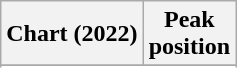<table class="wikitable sortable plainrowheaders" style="text-align:center">
<tr>
<th scope="col">Chart (2022)</th>
<th scope="col">Peak<br>position</th>
</tr>
<tr>
</tr>
<tr>
</tr>
</table>
